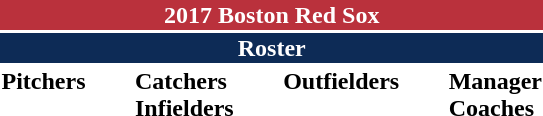<table class="toccolours" style="text-align: left;">
<tr>
<th colspan="10" style="background-color: #ba313c; color: #FFFFFF; text-align: center;">2017 Boston Red Sox</th>
</tr>
<tr>
<td colspan="10" style="background-color:#0d2b56; color: white; text-align: center;"><strong>Roster</strong></td>
</tr>
<tr>
<td valign="top"><strong>Pitchers</strong><br>
























</td>
<td width="25px"></td>
<td valign="top"><strong>Catchers</strong><br>


<strong>Infielders</strong>













</td>
<td width="25px"></td>
<td valign="top"><strong>Outfielders</strong><br>




</td>
<td width="25px"></td>
<td valign="top"><strong>Manager</strong><br>
<strong>Coaches</strong>
 
 
 
 
 
 
 
 
 
 </td>
</tr>
</table>
